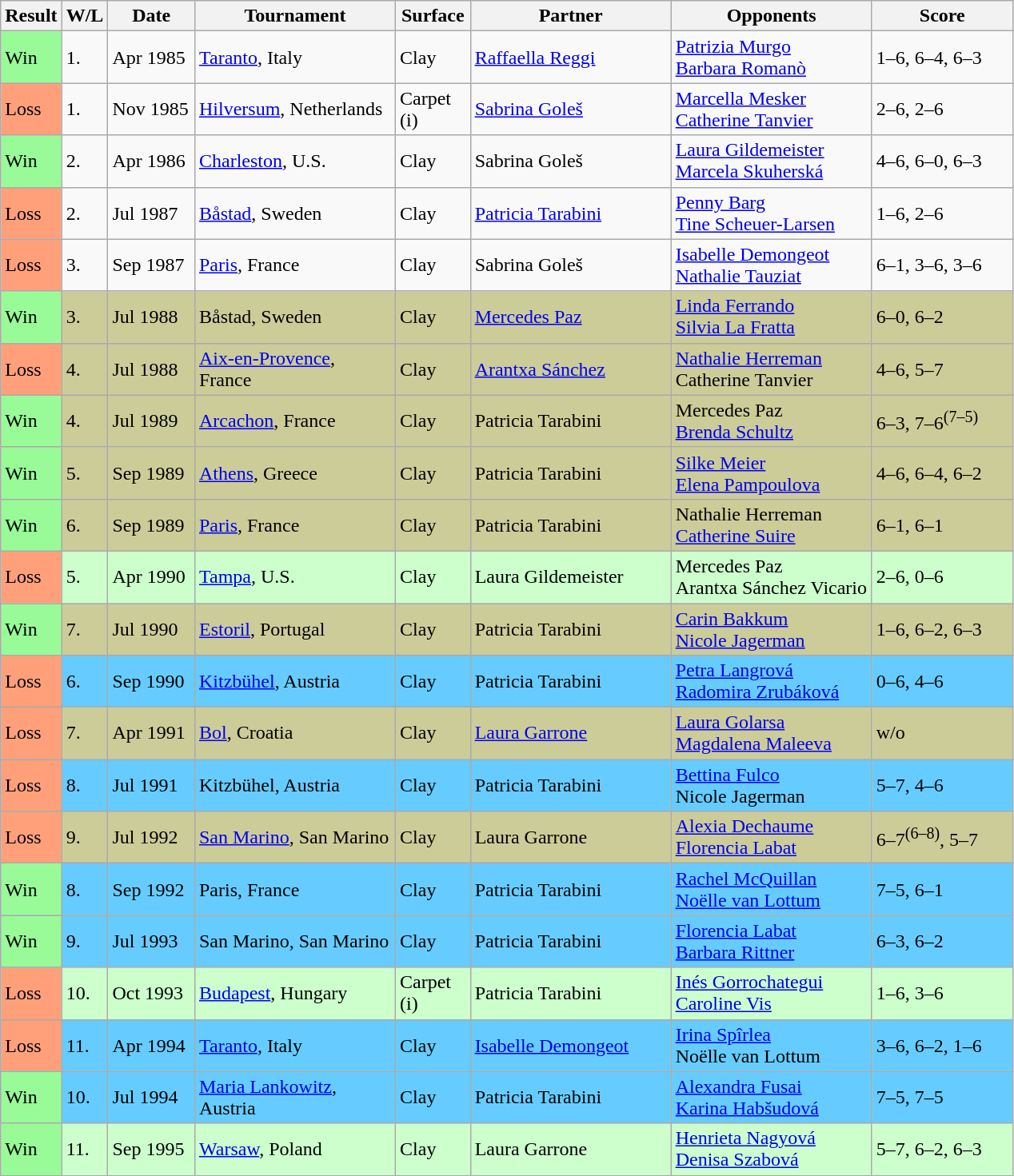<table class="sortable wikitable">
<tr>
<th style="width:40px">Result</th>
<th style="width:30px" class="unsortable">W/L</th>
<th style="width:65px">Date</th>
<th style="width:160px">Tournament</th>
<th style="width:55px">Surface</th>
<th style="width:160px">Partner</th>
<th style="width:160px">Opponents</th>
<th style="width:110px" class="unsortable">Score</th>
</tr>
<tr>
<td style="background:#98fb98;">Win</td>
<td>1.</td>
<td>Apr 1985</td>
<td><a href='#'>Taranto</a>, Italy</td>
<td>Clay</td>
<td> <a href='#'>Raffaella Reggi</a></td>
<td> <a href='#'>Patrizia Murgo</a> <br>  <a href='#'>Barbara Romanò</a></td>
<td>1–6, 6–4, 6–3</td>
</tr>
<tr>
<td style="background:#ffa07a;">Loss</td>
<td>1.</td>
<td>Nov 1985</td>
<td><a href='#'>Hilversum</a>, Netherlands</td>
<td>Carpet (i)</td>
<td> <a href='#'>Sabrina Goleš</a></td>
<td> <a href='#'>Marcella Mesker</a> <br>  <a href='#'>Catherine Tanvier</a></td>
<td>2–6, 2–6</td>
</tr>
<tr>
<td style="background:#98fb98;">Win</td>
<td>2.</td>
<td>Apr 1986</td>
<td><a href='#'>Charleston</a>, U.S.</td>
<td>Clay</td>
<td> Sabrina Goleš</td>
<td> <a href='#'>Laura Gildemeister</a> <br>  <a href='#'>Marcela Skuherská</a></td>
<td>4–6, 6–0, 6–3</td>
</tr>
<tr>
<td style="background:#ffa07a;">Loss</td>
<td>2.</td>
<td>Jul 1987</td>
<td><a href='#'>Båstad</a>, Sweden</td>
<td>Clay</td>
<td> <a href='#'>Patricia Tarabini</a></td>
<td> <a href='#'>Penny Barg</a> <br>  <a href='#'>Tine Scheuer-Larsen</a></td>
<td>1–6, 2–6</td>
</tr>
<tr bgcolor=>
<td style="background:#ffa07a;">Loss</td>
<td>3.</td>
<td>Sep 1987</td>
<td><a href='#'>Paris</a>, France</td>
<td>Clay</td>
<td> Sabrina Goleš</td>
<td> <a href='#'>Isabelle Demongeot</a> <br>  <a href='#'>Nathalie Tauziat</a></td>
<td>6–1, 3–6, 3–6</td>
</tr>
<tr bgcolor="#CCCC99">
<td style="background:#98fb98;">Win</td>
<td>3.</td>
<td>Jul 1988</td>
<td>Båstad, Sweden</td>
<td>Clay</td>
<td> <a href='#'>Mercedes Paz</a></td>
<td> <a href='#'>Linda Ferrando</a> <br>  <a href='#'>Silvia La Fratta</a></td>
<td>6–0, 6–2</td>
</tr>
<tr bgcolor="#CCCC99">
<td style="background:#ffa07a;">Loss</td>
<td>4.</td>
<td>Jul 1988</td>
<td><a href='#'>Aix-en-Provence</a>, France</td>
<td>Clay</td>
<td> <a href='#'>Arantxa Sánchez</a></td>
<td> <a href='#'>Nathalie Herreman</a> <br>  Catherine Tanvier</td>
<td>4–6, 5–7</td>
</tr>
<tr bgcolor="#CCCC99">
<td style="background:#98fb98;">Win</td>
<td>4.</td>
<td>Jul 1989</td>
<td><a href='#'>Arcachon</a>, France</td>
<td>Clay</td>
<td> Patricia Tarabini</td>
<td> Mercedes Paz <br>  <a href='#'>Brenda Schultz</a></td>
<td>6–3, 7–6<sup>(7–5)</sup></td>
</tr>
<tr bgcolor="#CCCC99">
<td style="background:#98fb98;">Win</td>
<td>5.</td>
<td>Sep 1989</td>
<td><a href='#'>Athens</a>, Greece</td>
<td>Clay</td>
<td> Patricia Tarabini</td>
<td> <a href='#'>Silke Meier</a> <br>  <a href='#'>Elena Pampoulova</a></td>
<td>4–6, 6–4, 6–2</td>
</tr>
<tr bgcolor="#CCCC99">
<td style="background:#98fb98;">Win</td>
<td>6.</td>
<td>Sep 1989</td>
<td><a href='#'>Paris</a>, France</td>
<td>Clay</td>
<td> Patricia Tarabini</td>
<td> Nathalie Herreman <br>  <a href='#'>Catherine Suire</a></td>
<td>6–1, 6–1</td>
</tr>
<tr bgcolor="#CCFFCC">
<td style="background:#ffa07a;">Loss</td>
<td>5.</td>
<td>Apr 1990</td>
<td><a href='#'>Tampa</a>, U.S.</td>
<td>Clay</td>
<td> Laura Gildemeister</td>
<td> Mercedes Paz <br>  Arantxa Sánchez Vicario</td>
<td>2–6, 0–6</td>
</tr>
<tr bgcolor="#CCCC99">
<td style="background:#98fb98;">Win</td>
<td>7.</td>
<td>Jul 1990</td>
<td><a href='#'>Estoril</a>, Portugal</td>
<td>Clay</td>
<td> Patricia Tarabini</td>
<td> <a href='#'>Carin Bakkum</a> <br>  <a href='#'>Nicole Jagerman</a></td>
<td>1–6, 6–2, 6–3</td>
</tr>
<tr bgcolor="#66CCFF">
<td style="background:#ffa07a;">Loss</td>
<td>6.</td>
<td>Sep 1990</td>
<td><a href='#'>Kitzbühel</a>, Austria</td>
<td>Clay</td>
<td> Patricia Tarabini</td>
<td> <a href='#'>Petra Langrová</a> <br>  <a href='#'>Radomira Zrubáková</a></td>
<td>0–6, 4–6</td>
</tr>
<tr bgcolor="#CCCC99">
<td style="background:#ffa07a;">Loss</td>
<td>7.</td>
<td>Apr 1991</td>
<td><a href='#'>Bol</a>, Croatia</td>
<td>Clay</td>
<td> <a href='#'>Laura Garrone</a></td>
<td> <a href='#'>Laura Golarsa</a> <br>  <a href='#'>Magdalena Maleeva</a></td>
<td>w/o</td>
</tr>
<tr bgcolor="#66CCFF">
<td style="background:#ffa07a;">Loss</td>
<td>8.</td>
<td>Jul 1991</td>
<td>Kitzbühel, Austria</td>
<td>Clay</td>
<td> Patricia Tarabini</td>
<td> <a href='#'>Bettina Fulco</a> <br>  Nicole Jagerman</td>
<td>5–7, 4–6</td>
</tr>
<tr bgcolor="#CCCC99">
<td style="background:#ffa07a;">Loss</td>
<td>9.</td>
<td>Jul 1992</td>
<td><a href='#'>San Marino</a>, San Marino</td>
<td>Clay</td>
<td> Laura Garrone</td>
<td> <a href='#'>Alexia Dechaume</a> <br>  <a href='#'>Florencia Labat</a></td>
<td>6–7<sup>(6–8)</sup>, 5–7</td>
</tr>
<tr bgcolor="#66CCFF">
<td style="background:#98fb98;">Win</td>
<td>8.</td>
<td>Sep 1992</td>
<td>Paris, France</td>
<td>Clay</td>
<td> Patricia Tarabini</td>
<td> <a href='#'>Rachel McQuillan</a> <br>  <a href='#'>Noëlle van Lottum</a></td>
<td>7–5, 6–1</td>
</tr>
<tr bgcolor="#66CCFF">
<td style="background:#98fb98;">Win</td>
<td>9.</td>
<td>Jul 1993</td>
<td>San Marino, San Marino</td>
<td>Clay</td>
<td> Patricia Tarabini</td>
<td> <a href='#'>Florencia Labat</a> <br>  <a href='#'>Barbara Rittner</a></td>
<td>6–3, 6–2</td>
</tr>
<tr bgcolor="#CCFFCC">
<td style="background:#ffa07a;">Loss</td>
<td>10.</td>
<td>Oct 1993</td>
<td><a href='#'>Budapest</a>, Hungary</td>
<td>Carpet (i)</td>
<td> Patricia Tarabini</td>
<td> <a href='#'>Inés Gorrochategui</a> <br>  <a href='#'>Caroline Vis</a></td>
<td>1–6, 3–6</td>
</tr>
<tr bgcolor="#66CCFF">
<td style="background:#ffa07a;">Loss</td>
<td>11.</td>
<td>Apr 1994</td>
<td><a href='#'>Taranto</a>, Italy</td>
<td>Clay</td>
<td> <a href='#'>Isabelle Demongeot</a></td>
<td> <a href='#'>Irina Spîrlea</a> <br>  Noëlle van Lottum</td>
<td>3–6, 6–2, 1–6</td>
</tr>
<tr bgcolor="#66CCFF">
<td style="background:#98fb98;">Win</td>
<td>10.</td>
<td>Jul 1994</td>
<td><a href='#'>Maria Lankowitz</a>, Austria</td>
<td>Clay</td>
<td> Patricia Tarabini</td>
<td> <a href='#'>Alexandra Fusai</a> <br>  <a href='#'>Karina Habšudová</a></td>
<td>7–5, 7–5</td>
</tr>
<tr bgcolor="CCFFCC">
<td style="background:#98fb98;">Win</td>
<td>11.</td>
<td>Sep 1995</td>
<td><a href='#'>Warsaw</a>, Poland</td>
<td>Clay</td>
<td> Laura Garrone</td>
<td> <a href='#'>Henrieta Nagyová</a> <br>  <a href='#'>Denisa Szabová</a></td>
<td>5–7, 6–2, 6–3</td>
</tr>
</table>
